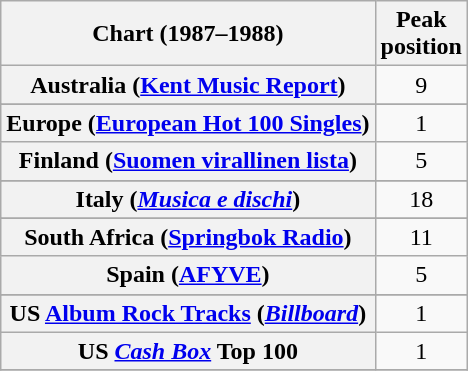<table class="wikitable sortable plainrowheaders" style="text-align:center;">
<tr>
<th>Chart (1987–1988)</th>
<th>Peak<br>position</th>
</tr>
<tr>
<th scope="row">Australia (<a href='#'>Kent Music Report</a>)</th>
<td>9</td>
</tr>
<tr>
</tr>
<tr>
</tr>
<tr>
</tr>
<tr>
<th scope="row">Europe (<a href='#'>European Hot 100 Singles</a>)</th>
<td>1</td>
</tr>
<tr>
<th scope="row">Finland (<a href='#'>Suomen virallinen lista</a>)</th>
<td>5</td>
</tr>
<tr>
</tr>
<tr>
</tr>
<tr>
<th scope="row">Italy (<em><a href='#'>Musica e dischi</a></em>)</th>
<td>18</td>
</tr>
<tr>
</tr>
<tr>
</tr>
<tr>
</tr>
<tr>
<th scope="row">South Africa (<a href='#'>Springbok Radio</a>)</th>
<td>11</td>
</tr>
<tr>
<th scope="row">Spain (<a href='#'>AFYVE</a>)</th>
<td>5</td>
</tr>
<tr>
</tr>
<tr>
</tr>
<tr>
</tr>
<tr>
</tr>
<tr>
</tr>
<tr>
<th scope="row">US <a href='#'>Album Rock Tracks</a> (<em><a href='#'>Billboard</a></em>)</th>
<td>1</td>
</tr>
<tr>
<th scope="row">US <a href='#'><em>Cash Box</em></a> Top 100</th>
<td>1</td>
</tr>
<tr>
</tr>
</table>
